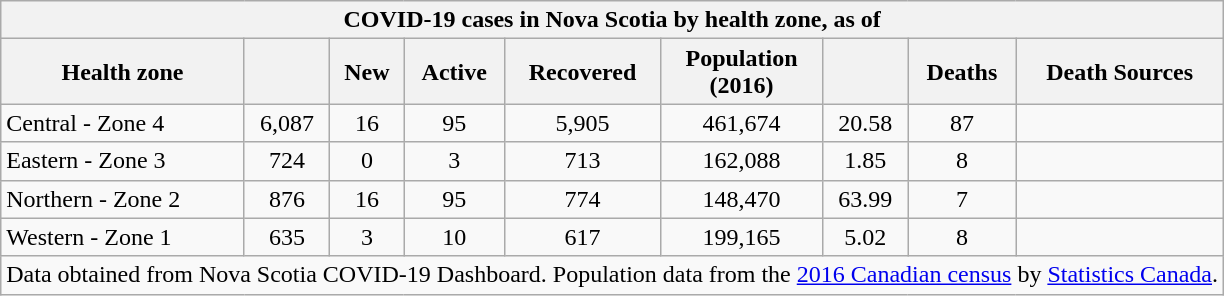<table class="wikitable sortable" style="text-align:center">
<tr>
<th colspan="16">COVID-19 cases in Nova Scotia by health zone, as of </th>
</tr>
<tr>
<th>Health zone</th>
<th></th>
<th>New</th>
<th>Active</th>
<th>Recovered</th>
<th>Population<br>(2016)</th>
<th></th>
<th>Deaths</th>
<th>Death Sources</th>
</tr>
<tr>
<td style="text-align:left;">Central - Zone 4</td>
<td>6,087</td>
<td>16</td>
<td>95</td>
<td>5,905</td>
<td>461,674</td>
<td>20.58</td>
<td>87</td>
<td></td>
</tr>
<tr>
<td style="text-align:left;">Eastern - Zone 3</td>
<td>724</td>
<td>0</td>
<td>3</td>
<td>713</td>
<td>162,088</td>
<td>1.85</td>
<td>8</td>
<td></td>
</tr>
<tr>
<td style="text-align:left;">Northern - Zone 2</td>
<td>876</td>
<td>16</td>
<td>95</td>
<td>774</td>
<td>148,470</td>
<td>63.99</td>
<td>7</td>
<td></td>
</tr>
<tr>
<td style="text-align:left;">Western - Zone 1</td>
<td>635</td>
<td>3</td>
<td>10</td>
<td>617</td>
<td>199,165</td>
<td>5.02</td>
<td>8</td>
<td></td>
</tr>
<tr>
<td colspan="9">Data obtained from Nova Scotia COVID-19 Dashboard. Population data from the <a href='#'>2016 Canadian census</a> by <a href='#'>Statistics Canada</a>.</td>
</tr>
</table>
